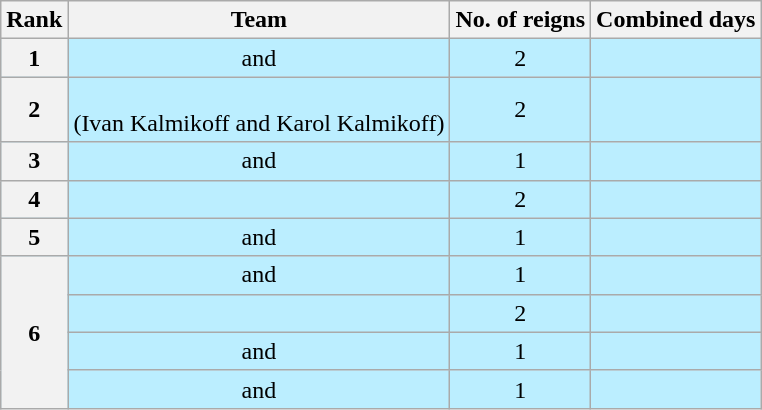<table class="wikitable sortable" style="text-align: center">
<tr>
<th data-sort-type="number" scope="col">Rank</th>
<th scope="col">Team</th>
<th data-sort-type="number" scope="col">No. of reigns</th>
<th data-sort-type="number" scope="col">Combined days</th>
</tr>
<tr style="background-color:#bbeeff">
<th scope=row>1</th>
<td> and </td>
<td>2</td>
<td></td>
</tr>
<tr style="background-color:#bbeeff">
<th scope=row>2</th>
<td><br>(Ivan Kalmikoff and Karol Kalmikoff)</td>
<td>2</td>
<td></td>
</tr>
<tr style="background-color:#bbeeff">
<th scope=row>3</th>
<td> and </td>
<td>1</td>
<td></td>
</tr>
<tr style="background-color:#bbeeff">
<th scope=row>4</th>
<td></td>
<td>2</td>
<td></td>
</tr>
<tr style="background-color:#bbeeff">
<th scope=row>5</th>
<td> and </td>
<td>1</td>
<td></td>
</tr>
<tr style="background-color:#bbeeff">
<th scope=row rowspan=4>6</th>
<td> and </td>
<td>1</td>
<td></td>
</tr>
<tr style="background-color:#bbeeff">
<td></td>
<td>2</td>
<td></td>
</tr>
<tr style="background-color:#bbeeff">
<td> and </td>
<td>1</td>
<td></td>
</tr>
<tr style="background-color:#bbeeff">
<td> and </td>
<td>1</td>
<td></td>
</tr>
</table>
